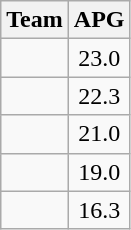<table class=wikitable>
<tr>
<th>Team</th>
<th>APG</th>
</tr>
<tr>
<td></td>
<td align=center>23.0</td>
</tr>
<tr>
<td></td>
<td align=center>22.3</td>
</tr>
<tr>
<td></td>
<td align=center>21.0</td>
</tr>
<tr>
<td></td>
<td align=center>19.0</td>
</tr>
<tr>
<td></td>
<td align=center>16.3</td>
</tr>
</table>
